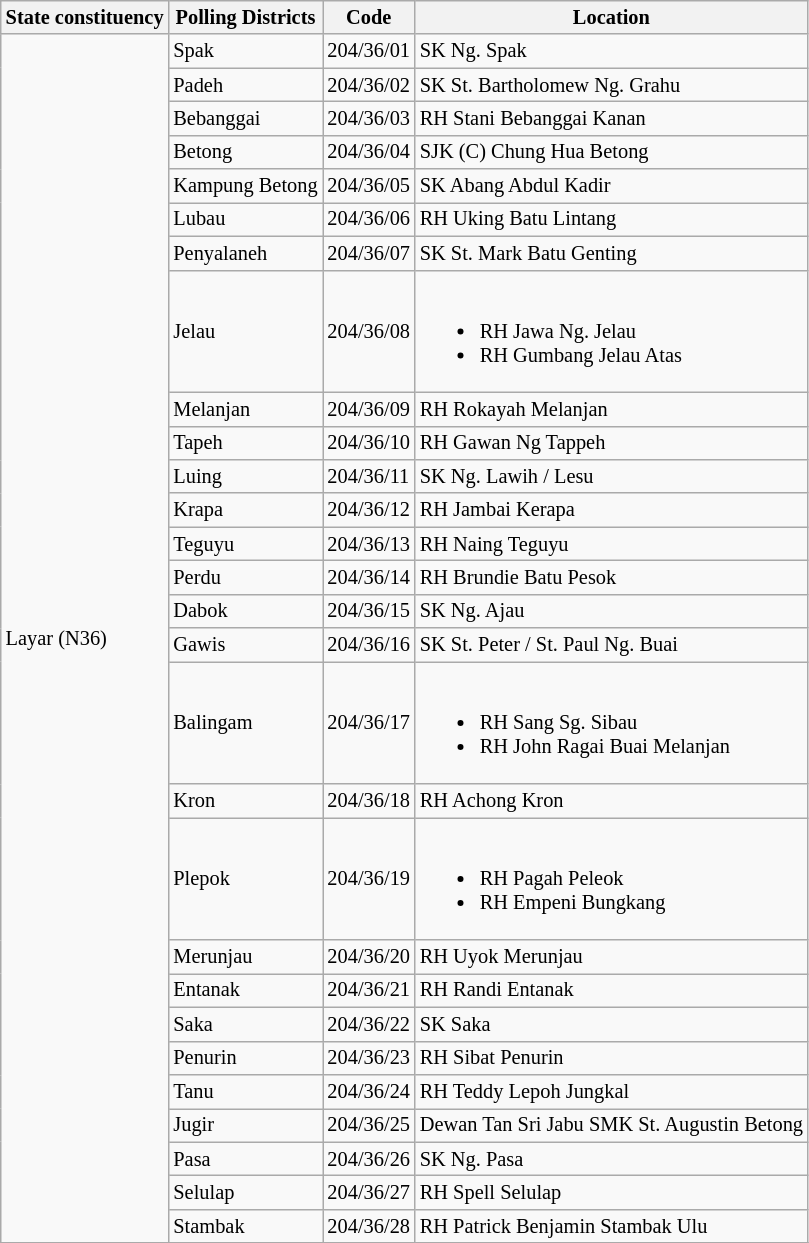<table class="wikitable sortable mw-collapsible" style="white-space:nowrap;font-size:85%">
<tr>
<th>State constituency</th>
<th>Polling Districts</th>
<th>Code</th>
<th>Location</th>
</tr>
<tr>
<td rowspan="28">Layar (N36)</td>
<td>Spak</td>
<td>204/36/01</td>
<td>SK Ng. Spak</td>
</tr>
<tr>
<td>Padeh</td>
<td>204/36/02</td>
<td>SK St. Bartholomew Ng. Grahu</td>
</tr>
<tr>
<td>Bebanggai</td>
<td>204/36/03</td>
<td>RH Stani Bebanggai Kanan</td>
</tr>
<tr>
<td>Betong</td>
<td>204/36/04</td>
<td>SJK (C) Chung Hua Betong</td>
</tr>
<tr>
<td>Kampung Betong</td>
<td>204/36/05</td>
<td>SK Abang Abdul Kadir</td>
</tr>
<tr>
<td>Lubau</td>
<td>204/36/06</td>
<td>RH Uking Batu Lintang</td>
</tr>
<tr>
<td>Penyalaneh</td>
<td>204/36/07</td>
<td>SK St. Mark Batu Genting</td>
</tr>
<tr>
<td>Jelau</td>
<td>204/36/08</td>
<td><br><ul><li>RH Jawa Ng. Jelau</li><li>RH Gumbang Jelau Atas</li></ul></td>
</tr>
<tr>
<td>Melanjan</td>
<td>204/36/09</td>
<td>RH Rokayah Melanjan</td>
</tr>
<tr>
<td>Tapeh</td>
<td>204/36/10</td>
<td>RH Gawan Ng Tappeh</td>
</tr>
<tr>
<td>Luing</td>
<td>204/36/11</td>
<td>SK Ng. Lawih / Lesu</td>
</tr>
<tr>
<td>Krapa</td>
<td>204/36/12</td>
<td>RH Jambai Kerapa</td>
</tr>
<tr>
<td>Teguyu</td>
<td>204/36/13</td>
<td>RH Naing Teguyu</td>
</tr>
<tr>
<td>Perdu</td>
<td>204/36/14</td>
<td>RH Brundie Batu Pesok</td>
</tr>
<tr>
<td>Dabok</td>
<td>204/36/15</td>
<td>SK Ng. Ajau</td>
</tr>
<tr>
<td>Gawis</td>
<td>204/36/16</td>
<td>SK St. Peter / St. Paul Ng. Buai</td>
</tr>
<tr>
<td>Balingam</td>
<td>204/36/17</td>
<td><br><ul><li>RH Sang Sg. Sibau</li><li>RH John Ragai Buai Melanjan</li></ul></td>
</tr>
<tr>
<td>Kron</td>
<td>204/36/18</td>
<td>RH Achong Kron</td>
</tr>
<tr>
<td>Plepok</td>
<td>204/36/19</td>
<td><br><ul><li>RH Pagah Peleok</li><li>RH Empeni Bungkang</li></ul></td>
</tr>
<tr>
<td>Merunjau</td>
<td>204/36/20</td>
<td>RH Uyok Merunjau</td>
</tr>
<tr>
<td>Entanak</td>
<td>204/36/21</td>
<td>RH Randi Entanak</td>
</tr>
<tr>
<td>Saka</td>
<td>204/36/22</td>
<td>SK Saka</td>
</tr>
<tr>
<td>Penurin</td>
<td>204/36/23</td>
<td>RH Sibat Penurin</td>
</tr>
<tr>
<td>Tanu</td>
<td>204/36/24</td>
<td>RH Teddy Lepoh Jungkal</td>
</tr>
<tr>
<td>Jugir</td>
<td>204/36/25</td>
<td>Dewan Tan Sri Jabu SMK St. Augustin Betong</td>
</tr>
<tr>
<td>Pasa</td>
<td>204/36/26</td>
<td>SK Ng. Pasa</td>
</tr>
<tr>
<td>Selulap</td>
<td>204/36/27</td>
<td>RH Spell Selulap</td>
</tr>
<tr>
<td>Stambak</td>
<td>204/36/28</td>
<td>RH Patrick Benjamin Stambak Ulu</td>
</tr>
<tr>
</tr>
</table>
